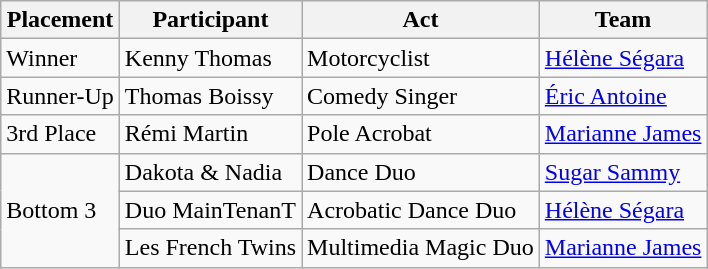<table class="wikitable">
<tr>
<th>Placement</th>
<th>Participant</th>
<th>Act</th>
<th>Team</th>
</tr>
<tr>
<td>Winner</td>
<td>Kenny Thomas</td>
<td>Motorcyclist</td>
<td><a href='#'>Hélène Ségara</a></td>
</tr>
<tr>
<td>Runner-Up</td>
<td>Thomas Boissy</td>
<td>Comedy Singer</td>
<td><a href='#'>Éric Antoine</a></td>
</tr>
<tr>
<td>3rd Place</td>
<td>Rémi Martin</td>
<td>Pole Acrobat</td>
<td><a href='#'>Marianne James</a></td>
</tr>
<tr>
<td rowspan="3">Bottom 3</td>
<td>Dakota & Nadia</td>
<td>Dance Duo</td>
<td><a href='#'>Sugar Sammy</a></td>
</tr>
<tr>
<td>Duo MainTenanT</td>
<td>Acrobatic Dance Duo</td>
<td><a href='#'>Hélène Ségara</a></td>
</tr>
<tr>
<td>Les French Twins</td>
<td>Multimedia Magic Duo</td>
<td><a href='#'>Marianne James</a></td>
</tr>
</table>
